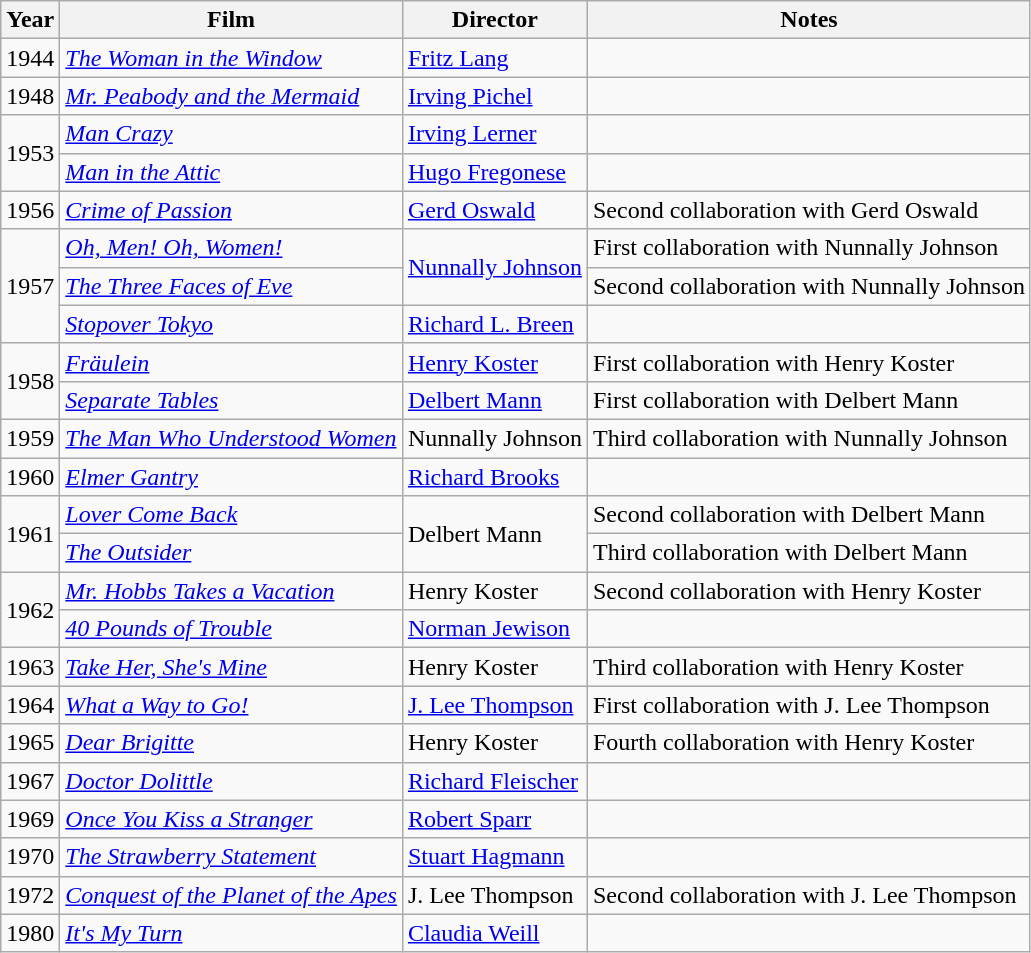<table class="wikitable">
<tr>
<th>Year</th>
<th>Film</th>
<th>Director</th>
<th>Notes</th>
</tr>
<tr>
<td>1944</td>
<td><em><a href='#'>The Woman in the Window</a></em></td>
<td><a href='#'>Fritz Lang</a></td>
<td></td>
</tr>
<tr>
<td>1948</td>
<td><em><a href='#'>Mr. Peabody and the Mermaid</a></em></td>
<td><a href='#'>Irving Pichel</a></td>
<td></td>
</tr>
<tr>
<td rowspan=2>1953</td>
<td><em><a href='#'>Man Crazy</a></em></td>
<td><a href='#'>Irving Lerner</a></td>
<td></td>
</tr>
<tr>
<td><em><a href='#'>Man in the Attic</a></em></td>
<td><a href='#'>Hugo Fregonese</a></td>
<td></td>
</tr>
<tr>
<td>1956</td>
<td><em><a href='#'>Crime of Passion</a></em></td>
<td><a href='#'>Gerd Oswald</a></td>
<td>Second collaboration with Gerd Oswald</td>
</tr>
<tr>
<td rowspan=3>1957</td>
<td><em><a href='#'>Oh, Men! Oh, Women!</a></em></td>
<td rowspan=2><a href='#'>Nunnally Johnson</a></td>
<td>First collaboration with Nunnally Johnson</td>
</tr>
<tr>
<td><em><a href='#'>The Three Faces of Eve</a></em></td>
<td>Second collaboration with Nunnally Johnson</td>
</tr>
<tr>
<td><em><a href='#'>Stopover Tokyo</a></em></td>
<td><a href='#'>Richard L. Breen</a></td>
<td></td>
</tr>
<tr>
<td rowspan=2>1958</td>
<td><em><a href='#'>Fräulein</a></em></td>
<td><a href='#'>Henry Koster</a></td>
<td>First collaboration with Henry Koster</td>
</tr>
<tr>
<td><em><a href='#'>Separate Tables</a></em></td>
<td><a href='#'>Delbert Mann</a></td>
<td>First collaboration with Delbert Mann</td>
</tr>
<tr>
<td>1959</td>
<td><em><a href='#'>The Man Who Understood Women</a></em></td>
<td>Nunnally Johnson</td>
<td>Third collaboration with Nunnally Johnson</td>
</tr>
<tr>
<td>1960</td>
<td><em><a href='#'>Elmer Gantry</a></em></td>
<td><a href='#'>Richard Brooks</a></td>
<td></td>
</tr>
<tr>
<td rowspan=2>1961</td>
<td><em><a href='#'>Lover Come Back</a></em></td>
<td rowspan=2>Delbert Mann</td>
<td>Second collaboration with Delbert Mann</td>
</tr>
<tr>
<td><em><a href='#'>The Outsider</a></em></td>
<td>Third collaboration with Delbert Mann</td>
</tr>
<tr>
<td rowspan=2>1962</td>
<td><em><a href='#'>Mr. Hobbs Takes a Vacation</a></em></td>
<td>Henry Koster</td>
<td>Second collaboration with Henry Koster</td>
</tr>
<tr>
<td><em><a href='#'>40 Pounds of Trouble</a></em></td>
<td><a href='#'>Norman Jewison</a></td>
<td></td>
</tr>
<tr>
<td>1963</td>
<td><em><a href='#'>Take Her, She's Mine</a></em></td>
<td>Henry Koster</td>
<td>Third collaboration with Henry Koster</td>
</tr>
<tr>
<td>1964</td>
<td><em><a href='#'>What a Way to Go!</a></em></td>
<td><a href='#'>J. Lee Thompson</a></td>
<td>First collaboration with J. Lee Thompson</td>
</tr>
<tr>
<td>1965</td>
<td><em><a href='#'>Dear Brigitte</a></em></td>
<td>Henry Koster</td>
<td>Fourth collaboration with Henry Koster</td>
</tr>
<tr>
<td>1967</td>
<td><em><a href='#'>Doctor Dolittle</a></em></td>
<td><a href='#'>Richard Fleischer</a></td>
<td></td>
</tr>
<tr>
<td>1969</td>
<td><em><a href='#'>Once You Kiss a Stranger</a></em></td>
<td><a href='#'>Robert Sparr</a></td>
<td></td>
</tr>
<tr>
<td>1970</td>
<td><em><a href='#'>The Strawberry Statement</a></em></td>
<td><a href='#'>Stuart Hagmann</a></td>
<td></td>
</tr>
<tr>
<td>1972</td>
<td><em><a href='#'>Conquest of the Planet of the Apes</a></em></td>
<td>J. Lee Thompson</td>
<td>Second collaboration with J. Lee Thompson</td>
</tr>
<tr>
<td>1980</td>
<td><em><a href='#'>It's My Turn</a></em></td>
<td><a href='#'>Claudia Weill</a></td>
<td></td>
</tr>
</table>
